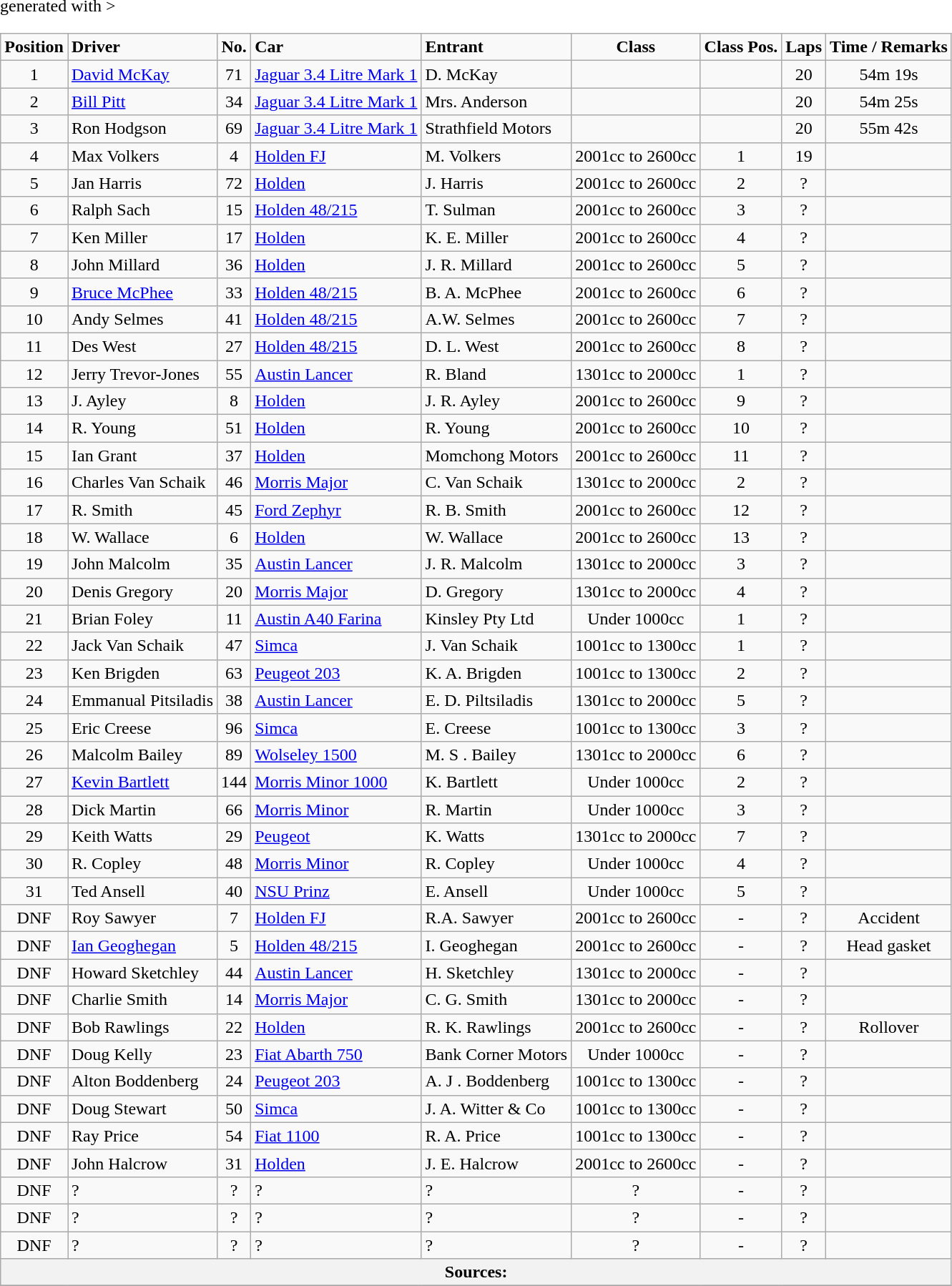<table class="wikitable" <hiddentext>generated with >
<tr style="font-weight:bold">
<td align="center">Position </td>
<td>Driver</td>
<td align="center">No.</td>
<td>Car</td>
<td>Entrant</td>
<td align="center">Class</td>
<td align="center">Class Pos.</td>
<td align="center">Laps</td>
<td align="center">Time / Remarks</td>
</tr>
<tr>
<td align="center">1</td>
<td><a href='#'>David McKay</a></td>
<td align="center">71</td>
<td><a href='#'>Jaguar 3.4 Litre Mark 1</a></td>
<td>D. McKay</td>
<td align="center"> </td>
<td align="center"> </td>
<td align="center">20</td>
<td align="center">54m 19s</td>
</tr>
<tr>
<td align="center">2</td>
<td><a href='#'>Bill Pitt</a></td>
<td align="center">34</td>
<td><a href='#'>Jaguar 3.4 Litre Mark 1</a></td>
<td>Mrs. Anderson</td>
<td align="center"> </td>
<td align="center"> </td>
<td align="center">20</td>
<td align="center">54m 25s</td>
</tr>
<tr>
<td align="center">3</td>
<td>Ron Hodgson</td>
<td align="center">69</td>
<td><a href='#'>Jaguar 3.4 Litre Mark 1</a></td>
<td>Strathfield Motors</td>
<td align="center"> </td>
<td align="center"> </td>
<td align="center">20</td>
<td align="center">55m 42s</td>
</tr>
<tr>
<td align="center">4</td>
<td>Max Volkers</td>
<td align="center">4</td>
<td><a href='#'>Holden FJ</a></td>
<td>M. Volkers</td>
<td>2001cc to 2600cc</td>
<td align="center">1</td>
<td align="center">19</td>
<td align="center"> </td>
</tr>
<tr>
<td align="center">5</td>
<td>Jan Harris</td>
<td align="center">72</td>
<td><a href='#'>Holden</a></td>
<td>J. Harris</td>
<td>2001cc to 2600cc</td>
<td align="center">2</td>
<td align="center">?</td>
<td align="center"> </td>
</tr>
<tr>
<td align="center">6</td>
<td>Ralph Sach</td>
<td align="center">15</td>
<td><a href='#'>Holden 48/215</a></td>
<td>T. Sulman</td>
<td>2001cc to 2600cc</td>
<td align="center">3</td>
<td align="center">?</td>
<td align="center"> </td>
</tr>
<tr>
<td align="center">7</td>
<td>Ken Miller</td>
<td align="center">17</td>
<td><a href='#'>Holden</a></td>
<td>K. E. Miller</td>
<td>2001cc to 2600cc</td>
<td align="center">4</td>
<td align="center">?</td>
<td align="center"> </td>
</tr>
<tr>
<td align="center">8</td>
<td>John Millard</td>
<td align="center">36</td>
<td><a href='#'>Holden</a></td>
<td>J. R. Millard</td>
<td>2001cc to 2600cc</td>
<td align="center">5</td>
<td align="center">?</td>
<td align="center"> </td>
</tr>
<tr>
<td align="center">9</td>
<td><a href='#'>Bruce McPhee</a></td>
<td align="center">33</td>
<td><a href='#'>Holden 48/215</a></td>
<td>B. A. McPhee</td>
<td>2001cc to 2600cc</td>
<td align="center">6</td>
<td align="center">?</td>
<td align="center"> </td>
</tr>
<tr>
<td align="center">10</td>
<td>Andy Selmes</td>
<td align="center">41</td>
<td><a href='#'>Holden 48/215</a></td>
<td>A.W. Selmes</td>
<td>2001cc to 2600cc</td>
<td align="center">7</td>
<td align="center">?</td>
<td align="center"> </td>
</tr>
<tr>
<td align="center">11</td>
<td>Des West</td>
<td align="center">27</td>
<td><a href='#'>Holden 48/215</a></td>
<td>D. L. West</td>
<td>2001cc to 2600cc</td>
<td align="center">8</td>
<td align="center">?</td>
<td align="center"> </td>
</tr>
<tr>
<td align="center">12</td>
<td>Jerry Trevor-Jones</td>
<td align="center">55</td>
<td><a href='#'>Austin Lancer</a></td>
<td>R. Bland</td>
<td>1301cc to 2000cc</td>
<td align="center">1</td>
<td align="center">?</td>
<td align="center"> </td>
</tr>
<tr>
<td align="center">13</td>
<td>J. Ayley</td>
<td align="center">8</td>
<td><a href='#'>Holden</a></td>
<td>J. R. Ayley</td>
<td>2001cc to 2600cc</td>
<td align="center">9</td>
<td align="center">?</td>
<td align="center"> </td>
</tr>
<tr>
<td align="center">14</td>
<td>R. Young</td>
<td align="center">51</td>
<td><a href='#'>Holden</a></td>
<td>R. Young</td>
<td>2001cc to 2600cc</td>
<td align="center">10</td>
<td align="center">?</td>
<td align="center"> </td>
</tr>
<tr>
<td align="center">15</td>
<td>Ian Grant</td>
<td align="center">37</td>
<td><a href='#'>Holden</a></td>
<td>Momchong Motors</td>
<td>2001cc to 2600cc</td>
<td align="center">11</td>
<td align="center">?</td>
<td align="center"> </td>
</tr>
<tr>
<td align="center">16</td>
<td>Charles Van Schaik</td>
<td align="center">46</td>
<td><a href='#'>Morris Major</a></td>
<td>C. Van Schaik</td>
<td>1301cc to 2000cc</td>
<td align="center">2</td>
<td align="center">?</td>
<td align="center"> </td>
</tr>
<tr>
<td align="center">17</td>
<td>R. Smith</td>
<td align="center">45</td>
<td><a href='#'>Ford Zephyr</a></td>
<td>R. B. Smith</td>
<td>2001cc to 2600cc</td>
<td align="center">12</td>
<td align="center">?</td>
<td align="center"> </td>
</tr>
<tr>
<td align="center">18</td>
<td>W. Wallace</td>
<td align="center">6</td>
<td><a href='#'>Holden</a></td>
<td>W. Wallace</td>
<td>2001cc to 2600cc</td>
<td align="center">13</td>
<td align="center">?</td>
<td align="center"> </td>
</tr>
<tr>
<td align="center">19</td>
<td>John Malcolm</td>
<td align="center">35</td>
<td><a href='#'>Austin Lancer</a></td>
<td>J. R. Malcolm</td>
<td>1301cc to 2000cc</td>
<td align="center">3</td>
<td align="center">?</td>
<td align="center"> </td>
</tr>
<tr>
<td align="center">20</td>
<td>Denis Gregory</td>
<td align="center">20</td>
<td><a href='#'>Morris Major</a></td>
<td>D. Gregory</td>
<td>1301cc to 2000cc</td>
<td align="center">4</td>
<td align="center">?</td>
<td align="center"> </td>
</tr>
<tr>
<td align="center">21</td>
<td>Brian Foley</td>
<td align="center">11</td>
<td><a href='#'>Austin A40 Farina</a></td>
<td>Kinsley Pty Ltd</td>
<td align="center">Under 1000cc</td>
<td align="center">1</td>
<td align="center">?</td>
<td align="center"> </td>
</tr>
<tr>
<td align="center">22</td>
<td>Jack Van Schaik</td>
<td align="center">47</td>
<td><a href='#'>Simca</a></td>
<td>J. Van Schaik</td>
<td align="center">1001cc to 1300cc</td>
<td align="center">1</td>
<td align="center">?</td>
<td align="center"> </td>
</tr>
<tr>
<td align="center">23</td>
<td>Ken Brigden</td>
<td align="center">63</td>
<td><a href='#'>Peugeot 203</a></td>
<td>K. A. Brigden</td>
<td align="center">1001cc to 1300cc</td>
<td align="center">2</td>
<td align="center">?</td>
<td align="center"> </td>
</tr>
<tr>
<td align="center">24</td>
<td>Emmanual Pitsiladis</td>
<td align="center">38</td>
<td><a href='#'>Austin Lancer</a></td>
<td>E. D. Piltsiladis</td>
<td>1301cc to 2000cc</td>
<td align="center">5</td>
<td align="center">?</td>
<td align="center"> </td>
</tr>
<tr>
<td align="center">25</td>
<td>Eric Creese</td>
<td align="center">96</td>
<td><a href='#'>Simca</a></td>
<td>E. Creese</td>
<td align="center">1001cc to 1300cc</td>
<td align="center">3</td>
<td align="center">?</td>
<td align="center"> </td>
</tr>
<tr>
<td align="center">26</td>
<td>Malcolm Bailey</td>
<td align="center">89</td>
<td><a href='#'>Wolseley 1500</a></td>
<td>M. S . Bailey</td>
<td>1301cc to 2000cc</td>
<td align="center">6</td>
<td align="center">?</td>
<td align="center"> </td>
</tr>
<tr>
<td align="center">27</td>
<td><a href='#'>Kevin Bartlett</a></td>
<td align="center">144</td>
<td><a href='#'>Morris Minor 1000</a></td>
<td>K. Bartlett</td>
<td align="center">Under 1000cc</td>
<td align="center">2</td>
<td align="center">?</td>
<td align="center"> </td>
</tr>
<tr>
<td align="center">28</td>
<td>Dick Martin</td>
<td align="center">66</td>
<td><a href='#'>Morris Minor</a></td>
<td>R. Martin</td>
<td align="center">Under 1000cc</td>
<td align="center">3</td>
<td align="center">?</td>
<td align="center"> </td>
</tr>
<tr>
<td align="center">29</td>
<td>Keith Watts</td>
<td align="center">29</td>
<td><a href='#'>Peugeot</a></td>
<td>K. Watts</td>
<td>1301cc to 2000cc</td>
<td align="center">7</td>
<td align="center">?</td>
<td align="center"> </td>
</tr>
<tr>
<td align="center">30</td>
<td>R. Copley</td>
<td align="center">48</td>
<td><a href='#'>Morris Minor</a></td>
<td>R. Copley</td>
<td align="center">Under 1000cc</td>
<td align="center">4</td>
<td align="center">?</td>
<td align="center"> </td>
</tr>
<tr>
<td align="center">31</td>
<td>Ted Ansell</td>
<td align="center">40</td>
<td><a href='#'>NSU Prinz</a></td>
<td>E. Ansell</td>
<td align="center">Under 1000cc</td>
<td align="center">5</td>
<td align="center">?</td>
<td align="center"> </td>
</tr>
<tr>
<td align="center">DNF </td>
<td>Roy Sawyer</td>
<td align="center">7</td>
<td><a href='#'>Holden FJ</a></td>
<td>R.A. Sawyer</td>
<td>2001cc to 2600cc</td>
<td align="center">-</td>
<td align="center">?</td>
<td align="center">Accident</td>
</tr>
<tr>
<td align="center">DNF </td>
<td><a href='#'>Ian Geoghegan</a></td>
<td align="center">5</td>
<td><a href='#'>Holden 48/215</a></td>
<td>I. Geoghegan</td>
<td>2001cc to 2600cc</td>
<td align="center">-</td>
<td align="center">?</td>
<td align="center">Head gasket</td>
</tr>
<tr>
<td align="center">DNF </td>
<td>Howard Sketchley</td>
<td align="center">44</td>
<td><a href='#'>Austin Lancer</a></td>
<td>H. Sketchley</td>
<td>1301cc to 2000cc</td>
<td align="center">-</td>
<td align="center">?</td>
<td align="center"> </td>
</tr>
<tr>
<td align="center">DNF </td>
<td>Charlie Smith</td>
<td align="center">14</td>
<td><a href='#'>Morris Major</a></td>
<td>C. G. Smith</td>
<td>1301cc to 2000cc</td>
<td align="center">-</td>
<td align="center">?</td>
<td align="center"> </td>
</tr>
<tr>
<td align="center">DNF </td>
<td>Bob Rawlings</td>
<td align="center">22</td>
<td><a href='#'>Holden</a></td>
<td>R. K. Rawlings</td>
<td>2001cc to 2600cc</td>
<td align="center">-</td>
<td align="center">?</td>
<td align="center">Rollover </td>
</tr>
<tr>
<td align="center">DNF </td>
<td>Doug Kelly</td>
<td align="center">23</td>
<td><a href='#'>Fiat Abarth 750</a></td>
<td>Bank Corner Motors</td>
<td align="center">Under 1000cc</td>
<td align="center">-</td>
<td align="center">?</td>
<td align="center"> </td>
</tr>
<tr>
<td align="center">DNF </td>
<td>Alton Boddenberg</td>
<td align="center">24</td>
<td><a href='#'>Peugeot 203</a></td>
<td>A. J . Boddenberg</td>
<td align="center">1001cc to 1300cc</td>
<td align="center">-</td>
<td align="center">?</td>
<td align="center"> </td>
</tr>
<tr>
<td align="center">DNF </td>
<td>Doug Stewart</td>
<td align="center">50</td>
<td><a href='#'>Simca</a></td>
<td>J. A. Witter & Co</td>
<td align="center">1001cc to 1300cc</td>
<td align="center">-</td>
<td align="center">?</td>
<td align="center"> </td>
</tr>
<tr>
<td align="center">DNF </td>
<td>Ray Price</td>
<td align="center">54</td>
<td><a href='#'>Fiat 1100</a></td>
<td>R. A. Price</td>
<td align="center">1001cc to 1300cc</td>
<td align="center">-</td>
<td align="center">?</td>
<td align="center"> </td>
</tr>
<tr>
<td align="center">DNF </td>
<td>John Halcrow</td>
<td align="center">31</td>
<td><a href='#'>Holden</a></td>
<td>J. E. Halcrow</td>
<td align="center">2001cc to 2600cc</td>
<td align="center">-</td>
<td align="center">?</td>
<td align="center"> </td>
</tr>
<tr>
<td align="center">DNF</td>
<td>?</td>
<td align="center">?</td>
<td>?</td>
<td>?</td>
<td align="center">?</td>
<td align="center">-</td>
<td align="center">?</td>
<td align="center"> </td>
</tr>
<tr>
<td align="center">DNF</td>
<td>?</td>
<td align="center">?</td>
<td>?</td>
<td>?</td>
<td align="center">?</td>
<td align="center">-</td>
<td align="center">?</td>
<td align="center"> </td>
</tr>
<tr>
<td align="center">DNF</td>
<td>?</td>
<td align="center">?</td>
<td>?</td>
<td>?</td>
<td align="center">?</td>
<td align="center">-</td>
<td align="center">?</td>
<td align="center"> </td>
</tr>
<tr>
<th colspan="9">Sources:</th>
</tr>
<tr>
</tr>
</table>
